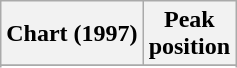<table class="wikitable sortable plainrowheaders" style="text-align:center">
<tr>
<th scope="col">Chart (1997)</th>
<th scope="col">Peak<br>position</th>
</tr>
<tr>
</tr>
<tr>
</tr>
</table>
